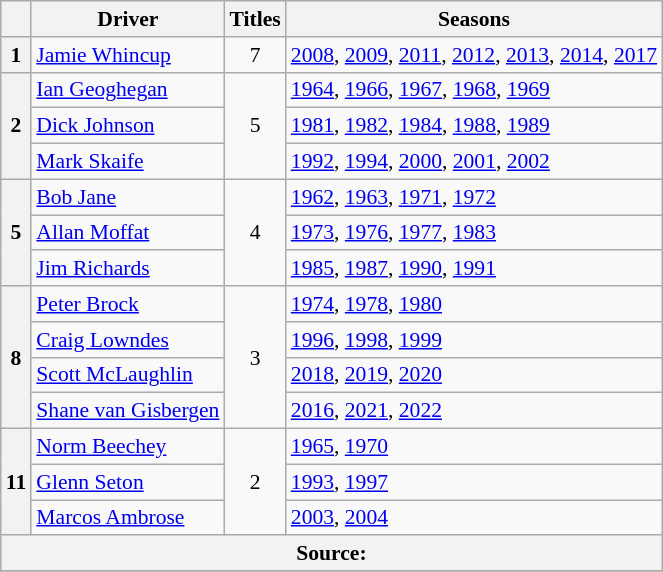<table class="wikitable" style="font-size: 90%">
<tr>
<th></th>
<th>Driver</th>
<th>Titles</th>
<th>Seasons</th>
</tr>
<tr>
<th>1</th>
<td> <a href='#'>Jamie Whincup</a></td>
<td align="center">7</td>
<td><a href='#'>2008</a>, <a href='#'>2009</a>, <a href='#'>2011</a>, <a href='#'>2012</a>, <a href='#'>2013</a>, <a href='#'>2014</a>, <a href='#'>2017</a></td>
</tr>
<tr>
<th rowspan="3">2</th>
<td> <a href='#'>Ian Geoghegan</a></td>
<td align="center" rowspan="3">5</td>
<td><a href='#'>1964</a>, <a href='#'>1966</a>, <a href='#'>1967</a>, <a href='#'>1968</a>, <a href='#'>1969</a></td>
</tr>
<tr>
<td> <a href='#'>Dick Johnson</a></td>
<td><a href='#'>1981</a>, <a href='#'>1982</a>, <a href='#'>1984</a>, <a href='#'>1988</a>, <a href='#'>1989</a></td>
</tr>
<tr>
<td> <a href='#'>Mark Skaife</a></td>
<td><a href='#'>1992</a>, <a href='#'>1994</a>, <a href='#'>2000</a>, <a href='#'>2001</a>, <a href='#'>2002</a></td>
</tr>
<tr>
<th rowspan="3">5</th>
<td> <a href='#'>Bob Jane</a></td>
<td align="center" rowspan="3">4</td>
<td><a href='#'>1962</a>, <a href='#'>1963</a>, <a href='#'>1971</a>, <a href='#'>1972</a></td>
</tr>
<tr>
<td> <a href='#'>Allan Moffat</a></td>
<td><a href='#'>1973</a>, <a href='#'>1976</a>, <a href='#'>1977</a>, <a href='#'>1983</a></td>
</tr>
<tr>
<td> <a href='#'>Jim Richards</a></td>
<td><a href='#'>1985</a>, <a href='#'>1987</a>, <a href='#'>1990</a>, <a href='#'>1991</a></td>
</tr>
<tr>
<th rowspan="4">8</th>
<td> <a href='#'>Peter Brock</a></td>
<td rowspan="4" align="center">3</td>
<td><a href='#'>1974</a>, <a href='#'>1978</a>, <a href='#'>1980</a></td>
</tr>
<tr>
<td> <a href='#'>Craig Lowndes</a></td>
<td><a href='#'>1996</a>, <a href='#'>1998</a>, <a href='#'>1999</a></td>
</tr>
<tr>
<td> <a href='#'>Scott McLaughlin</a></td>
<td><a href='#'>2018</a>, <a href='#'>2019</a>, <a href='#'>2020</a></td>
</tr>
<tr>
<td> <a href='#'>Shane van Gisbergen</a></td>
<td><a href='#'>2016</a>, <a href='#'>2021</a>, <a href='#'>2022</a></td>
</tr>
<tr>
<th rowspan="3">11</th>
<td> <a href='#'>Norm Beechey</a></td>
<td rowspan="3" align="center">2</td>
<td><a href='#'>1965</a>, <a href='#'>1970</a></td>
</tr>
<tr>
<td> <a href='#'>Glenn Seton</a></td>
<td><a href='#'>1993</a>, <a href='#'>1997</a></td>
</tr>
<tr>
<td> <a href='#'>Marcos Ambrose</a></td>
<td><a href='#'>2003</a>, <a href='#'>2004</a></td>
</tr>
<tr>
<th colspan="4">Source:</th>
</tr>
<tr>
</tr>
</table>
